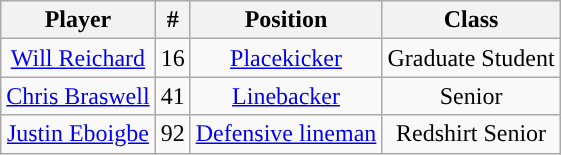<table class="wikitable sortable" style="text-align:center">
<tr>
<th>Player</th>
<th>#</th>
<th>Position</th>
<th>Class</th>
</tr>
<tr>
<td><a href='#'>Will Reichard</a></td>
<td>16</td>
<td><a href='#'>Placekicker</a></td>
<td>Graduate Student</td>
</tr>
<tr>
<td><a href='#'>Chris Braswell</a></td>
<td>41</td>
<td><a href='#'>Linebacker</a></td>
<td>Senior</td>
</tr>
<tr>
<td><a href='#'>Justin Eboigbe</a></td>
<td>92</td>
<td><a href='#'>Defensive lineman</a></td>
<td>Redshirt Senior</td>
</tr>
</table>
